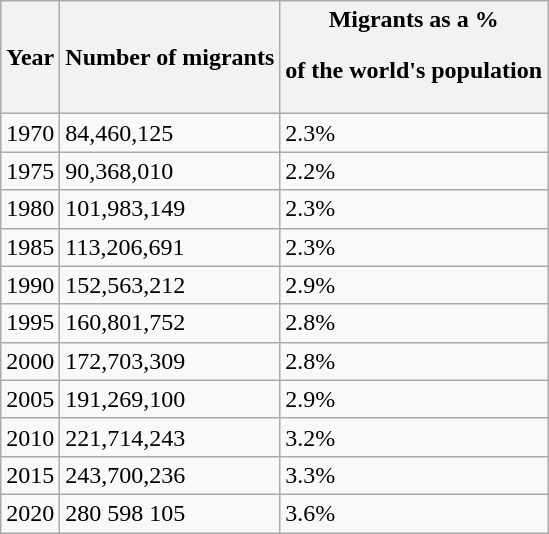<table class="wikitable">
<tr>
<th>Year</th>
<th>Number of migrants</th>
<th>Migrants as a % <p> of the world's population </p></th>
</tr>
<tr>
<td>1970</td>
<td>84,460,125</td>
<td>2.3%</td>
</tr>
<tr>
<td>1975</td>
<td>90,368,010</td>
<td>2.2%</td>
</tr>
<tr>
<td>1980</td>
<td>101,983,149</td>
<td>2.3%</td>
</tr>
<tr>
<td>1985</td>
<td>113,206,691</td>
<td>2.3%</td>
</tr>
<tr>
<td>1990</td>
<td>152,563,212</td>
<td>2.9%</td>
</tr>
<tr>
<td>1995</td>
<td>160,801,752</td>
<td>2.8%</td>
</tr>
<tr>
<td>2000</td>
<td>172,703,309</td>
<td>2.8%</td>
</tr>
<tr>
<td>2005</td>
<td>191,269,100</td>
<td>2.9%</td>
</tr>
<tr>
<td>2010</td>
<td>221,714,243</td>
<td>3.2%</td>
</tr>
<tr>
<td>2015</td>
<td>243,700,236</td>
<td>3.3%</td>
</tr>
<tr>
<td>2020</td>
<td>280 598 105</td>
<td>3.6%</td>
</tr>
</table>
